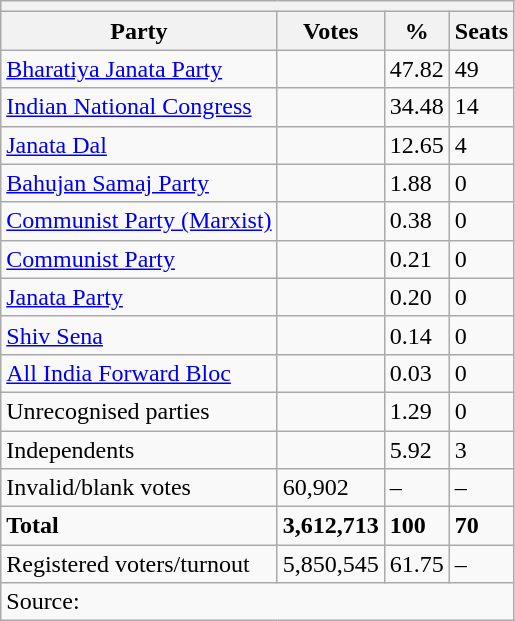<table class="wikitable sortable">
<tr>
<th colspan=10></th>
</tr>
<tr>
<th>Party</th>
<th>Votes</th>
<th>%</th>
<th>Seats</th>
</tr>
<tr>
<td align=left><a href='#'>Bharatiya Janata Party</a></td>
<td></td>
<td>47.82</td>
<td>49</td>
</tr>
<tr>
<td align=left><a href='#'>Indian National Congress</a></td>
<td></td>
<td>34.48</td>
<td>14</td>
</tr>
<tr>
<td align=left><a href='#'>Janata Dal</a></td>
<td></td>
<td>12.65</td>
<td>4</td>
</tr>
<tr>
<td align=left><a href='#'>Bahujan Samaj Party</a></td>
<td></td>
<td>1.88</td>
<td>0</td>
</tr>
<tr>
<td align=left><a href='#'>Communist Party (Marxist)</a></td>
<td></td>
<td>0.38</td>
<td>0</td>
</tr>
<tr>
<td align=left><a href='#'>Communist Party</a></td>
<td></td>
<td>0.21</td>
<td>0</td>
</tr>
<tr>
<td align=left><a href='#'>Janata Party</a></td>
<td></td>
<td>0.20</td>
<td>0</td>
</tr>
<tr>
<td align=left><a href='#'>Shiv Sena</a></td>
<td></td>
<td>0.14</td>
<td>0</td>
</tr>
<tr>
<td align=left><a href='#'>All India Forward Bloc</a></td>
<td></td>
<td>0.03</td>
<td>0</td>
</tr>
<tr>
<td align=left>Unrecognised parties</td>
<td></td>
<td>1.29</td>
<td>0</td>
</tr>
<tr>
<td align=left>Independents</td>
<td></td>
<td>5.92</td>
<td>3</td>
</tr>
<tr>
<td align=left>Invalid/blank votes</td>
<td>60,902</td>
<td>–</td>
<td>–</td>
</tr>
<tr>
<td align=left><strong>Total</strong></td>
<td><strong>3,612,713</strong></td>
<td><strong>100</strong></td>
<td><strong>70</strong></td>
</tr>
<tr>
<td align=left>Registered voters/turnout</td>
<td>5,850,545</td>
<td>61.75</td>
<td>–</td>
</tr>
<tr>
<td align=left colspan=4>Source: </td>
</tr>
</table>
